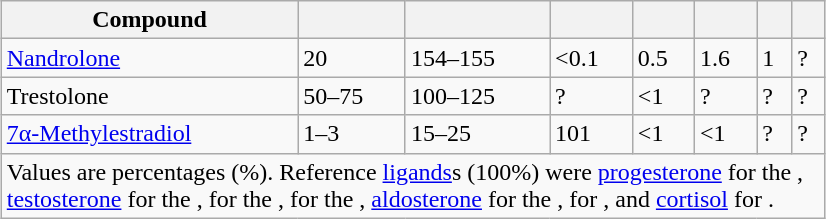<table class="wikitable center mw-collapsible mw-collapsed" style="width:550px; text-align:left; margin-left:auto; margin-right:auto; border:none;">
<tr>
<th>Compound</th>
<th></th>
<th></th>
<th></th>
<th></th>
<th></th>
<th></th>
<th></th>
</tr>
<tr>
<td><a href='#'>Nandrolone</a></td>
<td>20</td>
<td>154–155</td>
<td><0.1</td>
<td>0.5</td>
<td>1.6</td>
<td>1</td>
<td>?</td>
</tr>
<tr>
<td>Trestolone</td>
<td>50–75</td>
<td>100–125</td>
<td>?</td>
<td><1</td>
<td>?</td>
<td>?</td>
<td>?</td>
</tr>
<tr>
<td><a href='#'>7α-Methylestradiol</a></td>
<td>1–3</td>
<td>15–25</td>
<td>101</td>
<td><1</td>
<td><1</td>
<td>?</td>
<td>?</td>
</tr>
<tr class="sortbottom">
<td colspan="9" style="width: 1px;">Values are percentages (%). Reference <a href='#'>ligands</a>s (100%) were <a href='#'>progesterone</a> for the , <a href='#'>testosterone</a> for the , <a href='#'></a> for the ,  for the , <a href='#'>aldosterone</a> for the ,  for , and <a href='#'>cortisol</a> for .</td>
</tr>
</table>
